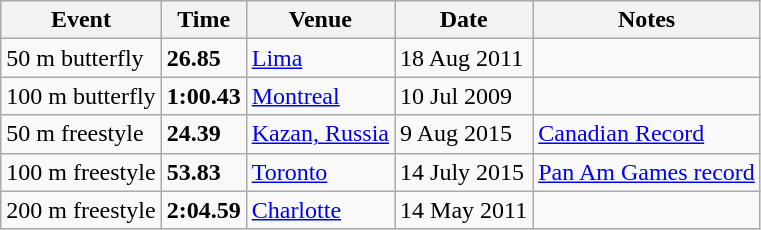<table class="wikitable">
<tr>
<th>Event</th>
<th>Time</th>
<th>Venue</th>
<th>Date</th>
<th>Notes</th>
</tr>
<tr>
<td>50 m butterfly</td>
<td><strong>26.85</strong></td>
<td><a href='#'>Lima</a></td>
<td>18 Aug 2011</td>
<td></td>
</tr>
<tr>
<td>100 m butterfly</td>
<td><strong>1:00.43	</strong></td>
<td><a href='#'>Montreal</a></td>
<td>10 Jul 2009</td>
<td></td>
</tr>
<tr>
<td>50 m freestyle</td>
<td><strong>24.39</strong></td>
<td><a href='#'>Kazan, Russia</a></td>
<td>9 Aug 2015</td>
<td><a href='#'>Canadian Record</a></td>
</tr>
<tr>
<td>100 m freestyle</td>
<td><strong>53.83</strong></td>
<td><a href='#'>Toronto</a></td>
<td>14 July 2015</td>
<td><a href='#'>Pan Am Games record</a></td>
</tr>
<tr>
<td>200 m freestyle</td>
<td><strong>2:04.59</strong></td>
<td><a href='#'>Charlotte</a></td>
<td>14 May 2011</td>
</tr>
</table>
